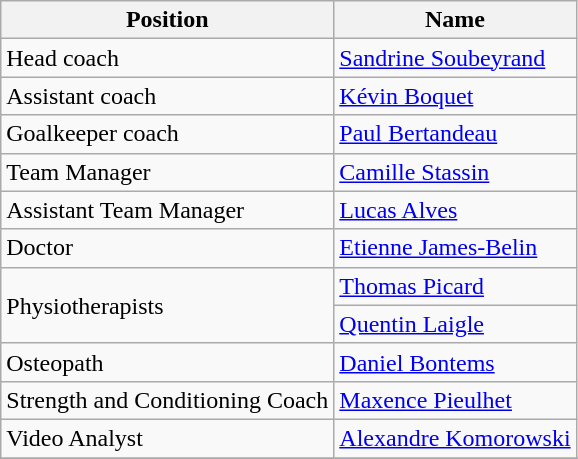<table class="wikitable">
<tr>
<th>Position</th>
<th>Name</th>
</tr>
<tr>
<td>Head coach</td>
<td> <a href='#'>Sandrine Soubeyrand</a></td>
</tr>
<tr>
<td>Assistant coach</td>
<td> <a href='#'>Kévin Boquet</a></td>
</tr>
<tr>
<td>Goalkeeper coach</td>
<td> <a href='#'>Paul Bertandeau</a></td>
</tr>
<tr>
<td>Team Manager</td>
<td> <a href='#'>Camille Stassin</a></td>
</tr>
<tr>
<td>Assistant Team Manager</td>
<td> <a href='#'>Lucas Alves</a></td>
</tr>
<tr>
<td>Doctor</td>
<td> <a href='#'>Etienne James-Belin</a></td>
</tr>
<tr>
<td rowspan="2">Physiotherapists</td>
<td> <a href='#'>Thomas Picard</a></td>
</tr>
<tr>
<td> <a href='#'>Quentin Laigle</a></td>
</tr>
<tr>
<td>Osteopath</td>
<td> <a href='#'>Daniel Bontems</a></td>
</tr>
<tr>
<td>Strength and Conditioning Coach</td>
<td> <a href='#'>Maxence Pieulhet</a></td>
</tr>
<tr>
<td>Video Analyst</td>
<td> <a href='#'>Alexandre Komorowski</a></td>
</tr>
<tr>
</tr>
</table>
